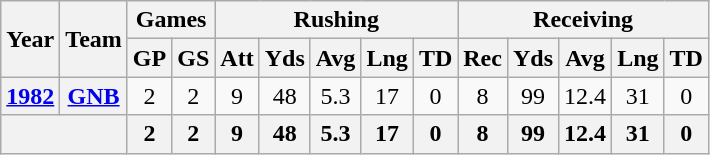<table class="wikitable" style="text-align:center;">
<tr>
<th rowspan="2">Year</th>
<th rowspan="2">Team</th>
<th colspan="2">Games</th>
<th colspan="5">Rushing</th>
<th colspan="5">Receiving</th>
</tr>
<tr>
<th>GP</th>
<th>GS</th>
<th>Att</th>
<th>Yds</th>
<th>Avg</th>
<th>Lng</th>
<th>TD</th>
<th>Rec</th>
<th>Yds</th>
<th>Avg</th>
<th>Lng</th>
<th>TD</th>
</tr>
<tr>
<th><a href='#'>1982</a></th>
<th><a href='#'>GNB</a></th>
<td>2</td>
<td>2</td>
<td>9</td>
<td>48</td>
<td>5.3</td>
<td>17</td>
<td>0</td>
<td>8</td>
<td>99</td>
<td>12.4</td>
<td>31</td>
<td>0</td>
</tr>
<tr>
<th colspan="2"></th>
<th>2</th>
<th>2</th>
<th>9</th>
<th>48</th>
<th>5.3</th>
<th>17</th>
<th>0</th>
<th>8</th>
<th>99</th>
<th>12.4</th>
<th>31</th>
<th>0</th>
</tr>
</table>
